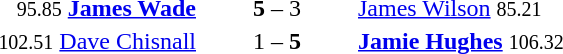<table style="text-align:center">
<tr>
<th width=223></th>
<th width=100></th>
<th width=223></th>
</tr>
<tr>
<td align=right><small><span>95.85</span></small> <strong><a href='#'>James Wade</a></strong> </td>
<td><strong>5</strong> – 3</td>
<td align=left> <a href='#'>James Wilson</a> <small><span>85.21</span></small></td>
</tr>
<tr>
<td align=right><small><span>102.51</span></small> <a href='#'>Dave Chisnall</a> </td>
<td>1 – <strong>5</strong></td>
<td align=left> <strong><a href='#'>Jamie Hughes</a></strong> <small><span>106.32</span></small></td>
</tr>
</table>
